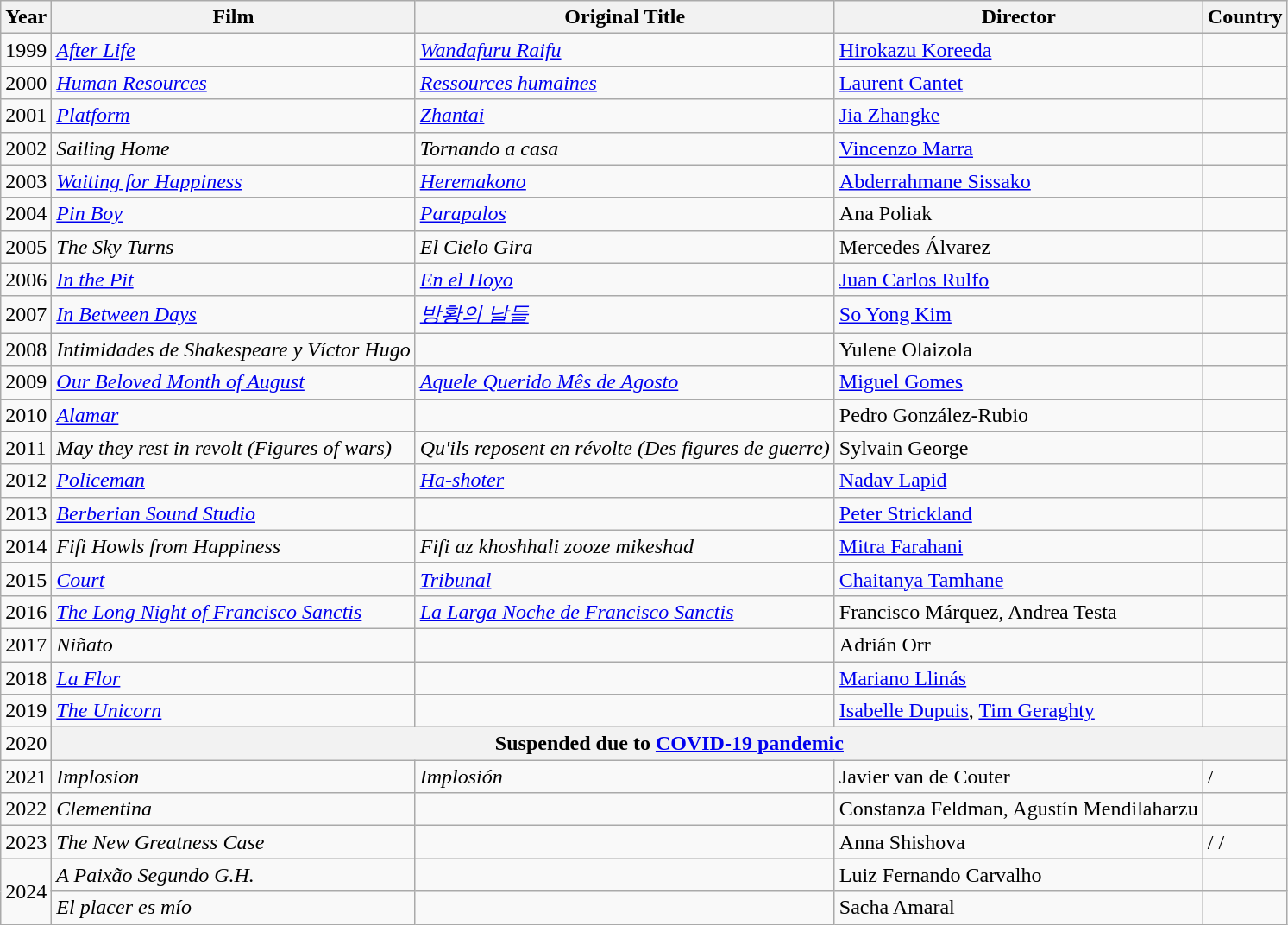<table class="wikitable sortable">
<tr>
<th>Year</th>
<th>Film</th>
<th>Original Title</th>
<th>Director</th>
<th>Country</th>
</tr>
<tr>
<td>1999</td>
<td><a href='#'><em>After Life</em></a></td>
<td><a href='#'><em>Wandafuru Raifu</em></a></td>
<td><a href='#'>Hirokazu Koreeda</a></td>
<td></td>
</tr>
<tr>
<td>2000</td>
<td><a href='#'><em>Human Resources</em></a></td>
<td><a href='#'><em>Ressources humaines</em></a></td>
<td><a href='#'>Laurent Cantet</a></td>
<td></td>
</tr>
<tr>
<td>2001</td>
<td><a href='#'><em>Platform</em></a></td>
<td><a href='#'><em>Zhantai</em></a></td>
<td><a href='#'>Jia Zhangke</a></td>
<td></td>
</tr>
<tr>
<td>2002</td>
<td><em>Sailing Home</em></td>
<td><em>Tornando a casa</em></td>
<td><a href='#'>Vincenzo Marra</a></td>
<td></td>
</tr>
<tr>
<td>2003</td>
<td><em><a href='#'>Waiting for Happiness</a></em></td>
<td><a href='#'><em>Heremakono</em></a></td>
<td><a href='#'>Abderrahmane Sissako</a></td>
<td></td>
</tr>
<tr>
<td>2004</td>
<td><a href='#'><em>Pin Boy</em></a></td>
<td><em><a href='#'>Parapalos</a></em></td>
<td>Ana Poliak</td>
<td></td>
</tr>
<tr>
<td>2005</td>
<td><em>The Sky Turns</em></td>
<td><em>El Cielo Gira</em></td>
<td>Mercedes Álvarez</td>
<td></td>
</tr>
<tr>
<td>2006</td>
<td><em><a href='#'>In the Pit</a></em></td>
<td><a href='#'><em>En el Hoyo</em></a></td>
<td><a href='#'>Juan Carlos Rulfo</a></td>
<td></td>
</tr>
<tr>
<td>2007</td>
<td><a href='#'><em>In Between Days</em></a></td>
<td><a href='#'><em>방황의 날들</em></a></td>
<td><a href='#'>So Yong Kim</a></td>
<td></td>
</tr>
<tr>
<td>2008</td>
<td><em>Intimidades de Shakespeare y Víctor Hugo</em></td>
<td></td>
<td>Yulene Olaizola</td>
<td></td>
</tr>
<tr>
<td>2009</td>
<td><em><a href='#'>Our Beloved Month of August</a></em></td>
<td><a href='#'><em>Aquele Querido Mês de Agosto</em></a></td>
<td><a href='#'>Miguel Gomes</a></td>
<td></td>
</tr>
<tr>
<td>2010</td>
<td><a href='#'><em>Alamar</em></a></td>
<td></td>
<td>Pedro González-Rubio</td>
<td></td>
</tr>
<tr>
<td>2011</td>
<td><em>May they rest in revolt (Figures of wars)</em></td>
<td><em>Qu'ils reposent en révolte (Des figures de guerre)</em></td>
<td>Sylvain George</td>
<td></td>
</tr>
<tr>
<td>2012</td>
<td><a href='#'><em>Policeman</em></a></td>
<td><a href='#'><em>Ha-shoter</em></a></td>
<td><a href='#'>Nadav Lapid</a></td>
<td></td>
</tr>
<tr>
<td>2013</td>
<td><em><a href='#'>Berberian Sound Studio</a></em></td>
<td></td>
<td><a href='#'>Peter Strickland</a></td>
<td></td>
</tr>
<tr>
<td>2014</td>
<td><em>Fifi Howls from Happiness</em></td>
<td><em>Fifi az khoshhali zooze mikeshad</em></td>
<td><a href='#'>Mitra Farahani</a></td>
<td></td>
</tr>
<tr>
<td>2015</td>
<td><a href='#'><em>Court</em></a></td>
<td><a href='#'><em>Tribunal</em></a></td>
<td><a href='#'>Chaitanya Tamhane</a></td>
<td></td>
</tr>
<tr>
<td>2016</td>
<td><em><a href='#'>The Long Night of Francisco Sanctis</a></em></td>
<td><a href='#'><em>La Larga Noche de Francisco Sanctis</em></a></td>
<td>Francisco Márquez, Andrea Testa</td>
<td></td>
</tr>
<tr>
<td>2017</td>
<td><em>Niñato</em></td>
<td></td>
<td>Adrián Orr</td>
<td></td>
</tr>
<tr>
<td>2018</td>
<td><em><a href='#'>La Flor</a></em></td>
<td></td>
<td><a href='#'>Mariano Llinás</a></td>
<td></td>
</tr>
<tr>
<td>2019</td>
<td><a href='#'><em>The Unicorn</em></a></td>
<td></td>
<td><a href='#'>Isabelle Dupuis</a>, <a href='#'>Tim Geraghty</a></td>
<td></td>
</tr>
<tr>
<td>2020</td>
<th colspan="4">Suspended due to <a href='#'>COVID-19 pandemic</a></th>
</tr>
<tr>
<td>2021</td>
<td><em>Implosion</em></td>
<td><em>Implosión</em></td>
<td>Javier van de Couter</td>
<td> / </td>
</tr>
<tr>
<td>2022</td>
<td><em>Clementina</em></td>
<td></td>
<td>Constanza Feldman, Agustín Mendilaharzu</td>
<td></td>
</tr>
<tr>
<td>2023</td>
<td><em>The New Greatness Case</em></td>
<td></td>
<td>Anna Shishova</td>
<td> /  / </td>
</tr>
<tr>
<td rowspan="2">2024</td>
<td><em>A Paixão Segundo G.H.</em></td>
<td></td>
<td>Luiz Fernando Carvalho</td>
<td></td>
</tr>
<tr>
<td><em>El placer es mío</em></td>
<td></td>
<td>Sacha Amaral</td>
<td></td>
</tr>
</table>
